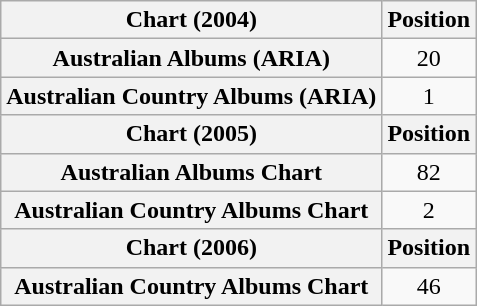<table class="wikitable sortable plainrowheaders" style="text-align:center">
<tr>
<th scope="col">Chart (2004)</th>
<th scope="col">Position</th>
</tr>
<tr>
<th scope="row">Australian Albums (ARIA)</th>
<td>20</td>
</tr>
<tr>
<th scope="row">Australian Country Albums (ARIA)</th>
<td>1</td>
</tr>
<tr>
<th scope="col">Chart (2005)</th>
<th scope="col">Position</th>
</tr>
<tr>
<th scope="row">Australian Albums Chart</th>
<td>82</td>
</tr>
<tr>
<th scope="row">Australian Country Albums Chart</th>
<td>2</td>
</tr>
<tr>
<th scope="col">Chart (2006)</th>
<th scope="col">Position</th>
</tr>
<tr>
<th scope="row">Australian Country Albums Chart</th>
<td>46</td>
</tr>
</table>
